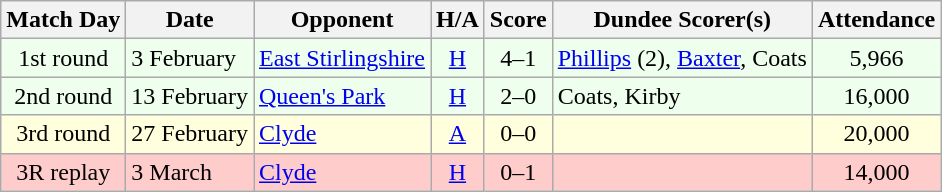<table class="wikitable" style="text-align:center">
<tr>
<th>Match Day</th>
<th>Date</th>
<th>Opponent</th>
<th>H/A</th>
<th>Score</th>
<th>Dundee Scorer(s)</th>
<th>Attendance</th>
</tr>
<tr bgcolor="#EEFFEE">
<td>1st round</td>
<td align="left">3 February</td>
<td align="left"><a href='#'>East Stirlingshire</a></td>
<td><a href='#'>H</a></td>
<td>4–1</td>
<td align="left"><a href='#'>Phillips</a> (2), <a href='#'>Baxter</a>, Coats</td>
<td>5,966</td>
</tr>
<tr bgcolor="#EEFFEE">
<td>2nd round</td>
<td align="left">13 February</td>
<td align="left"><a href='#'>Queen's Park</a></td>
<td><a href='#'>H</a></td>
<td>2–0</td>
<td align="left">Coats, Kirby</td>
<td>16,000</td>
</tr>
<tr bgcolor="#FFFFDD">
<td>3rd round</td>
<td align="left">27 February</td>
<td align="left"><a href='#'>Clyde</a></td>
<td><a href='#'>A</a></td>
<td>0–0</td>
<td align="left"></td>
<td>20,000</td>
</tr>
<tr bgcolor="#FFCCCC">
<td>3R replay</td>
<td align="left">3 March</td>
<td align="left"><a href='#'>Clyde</a></td>
<td><a href='#'>H</a></td>
<td>0–1</td>
<td align="left"></td>
<td>14,000</td>
</tr>
</table>
